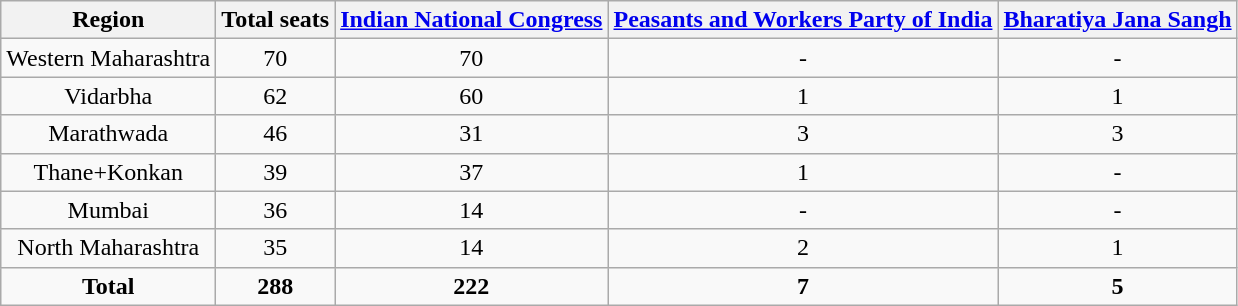<table class="wikitable sortable" style="text-align:center;">
<tr>
<th>Region</th>
<th>Total seats</th>
<th><a href='#'>Indian National Congress</a></th>
<th><a href='#'>Peasants and Workers Party of India</a></th>
<th><a href='#'>Bharatiya Jana Sangh</a></th>
</tr>
<tr>
<td>Western Maharashtra</td>
<td>70</td>
<td>70</td>
<td>-</td>
<td>-</td>
</tr>
<tr>
<td>Vidarbha</td>
<td>62</td>
<td>60</td>
<td>1</td>
<td>1</td>
</tr>
<tr>
<td>Marathwada</td>
<td>46</td>
<td>31</td>
<td>3</td>
<td>3</td>
</tr>
<tr>
<td>Thane+Konkan</td>
<td>39</td>
<td>37</td>
<td>1</td>
<td>-</td>
</tr>
<tr>
<td>Mumbai</td>
<td>36</td>
<td>14</td>
<td>-</td>
<td>-</td>
</tr>
<tr>
<td>North Maharashtra</td>
<td>35</td>
<td>14</td>
<td>2</td>
<td>1</td>
</tr>
<tr>
<td><strong>Total</strong></td>
<td><strong>288</strong></td>
<td><strong>222</strong></td>
<td><strong>7</strong></td>
<td><strong>5</strong></td>
</tr>
</table>
